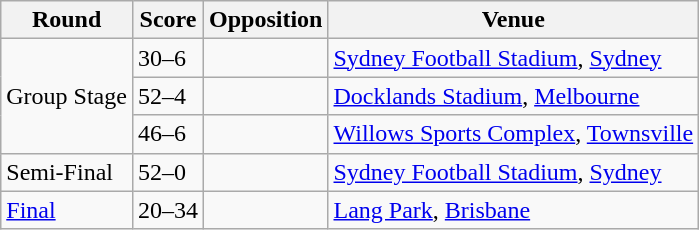<table class="wikitable">
<tr>
<th>Round</th>
<th>Score</th>
<th>Opposition</th>
<th>Venue</th>
</tr>
<tr>
<td rowspan="3">Group Stage</td>
<td>30–6</td>
<td></td>
<td><a href='#'>Sydney Football Stadium</a>, <a href='#'>Sydney</a></td>
</tr>
<tr>
<td>52–4</td>
<td></td>
<td><a href='#'>Docklands Stadium</a>, <a href='#'>Melbourne</a></td>
</tr>
<tr>
<td>46–6</td>
<td></td>
<td><a href='#'>Willows Sports Complex</a>, <a href='#'>Townsville</a></td>
</tr>
<tr>
<td>Semi-Final</td>
<td>52–0</td>
<td></td>
<td><a href='#'>Sydney Football Stadium</a>, <a href='#'>Sydney</a></td>
</tr>
<tr>
<td><a href='#'>Final</a></td>
<td>20–34</td>
<td></td>
<td><a href='#'>Lang Park</a>, <a href='#'>Brisbane</a></td>
</tr>
</table>
